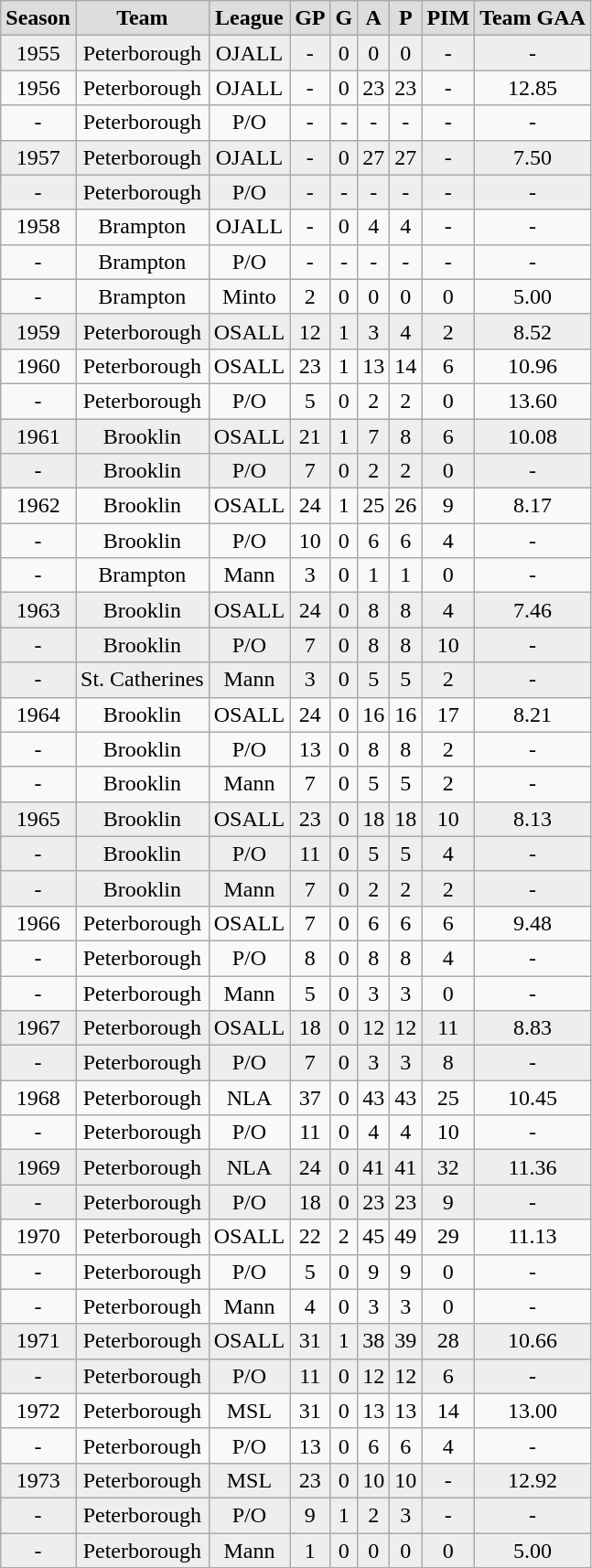<table class="wikitable">
<tr align="center"  bgcolor="#dddddd">
<td><strong>Season</strong></td>
<td><strong>Team</strong></td>
<td><strong>League</strong></td>
<td><strong>GP</strong></td>
<td><strong>G</strong></td>
<td><strong>A</strong></td>
<td><strong>P</strong></td>
<td><strong>PIM</strong></td>
<td><strong>Team GAA</strong></td>
</tr>
<tr align="center" bgcolor="#eeeeee">
<td>1955</td>
<td>Peterborough</td>
<td>OJALL</td>
<td>-</td>
<td>0</td>
<td>0</td>
<td>0</td>
<td>-</td>
<td>-</td>
</tr>
<tr align="center">
<td>1956</td>
<td>Peterborough</td>
<td>OJALL</td>
<td>-</td>
<td>0</td>
<td>23</td>
<td>23</td>
<td>-</td>
<td>12.85</td>
</tr>
<tr align="center">
<td>-</td>
<td>Peterborough</td>
<td>P/O</td>
<td>-</td>
<td>-</td>
<td>-</td>
<td>-</td>
<td>-</td>
<td>-</td>
</tr>
<tr align="center" bgcolor="#eeeeee">
<td>1957</td>
<td>Peterborough</td>
<td>OJALL</td>
<td>-</td>
<td>0</td>
<td>27</td>
<td>27</td>
<td>-</td>
<td>7.50</td>
</tr>
<tr align="center" bgcolor="#eeeeee">
<td>-</td>
<td>Peterborough</td>
<td>P/O</td>
<td>-</td>
<td>-</td>
<td>-</td>
<td>-</td>
<td>-</td>
<td>-</td>
</tr>
<tr align="center">
<td>1958</td>
<td>Brampton</td>
<td>OJALL</td>
<td>-</td>
<td>0</td>
<td>4</td>
<td>4</td>
<td>-</td>
<td>-</td>
</tr>
<tr align="center">
<td>-</td>
<td>Brampton</td>
<td>P/O</td>
<td>-</td>
<td>-</td>
<td>-</td>
<td>-</td>
<td>-</td>
<td>-</td>
</tr>
<tr align="center">
<td>-</td>
<td>Brampton</td>
<td>Minto</td>
<td>2</td>
<td>0</td>
<td>0</td>
<td>0</td>
<td>0</td>
<td>5.00</td>
</tr>
<tr align="center" bgcolor="#eeeeee">
<td>1959</td>
<td>Peterborough</td>
<td>OSALL</td>
<td>12</td>
<td>1</td>
<td>3</td>
<td>4</td>
<td>2</td>
<td>8.52</td>
</tr>
<tr align="center">
<td>1960</td>
<td>Peterborough</td>
<td>OSALL</td>
<td>23</td>
<td>1</td>
<td>13</td>
<td>14</td>
<td>6</td>
<td>10.96</td>
</tr>
<tr align="center">
<td>-</td>
<td>Peterborough</td>
<td>P/O</td>
<td>5</td>
<td>0</td>
<td>2</td>
<td>2</td>
<td>0</td>
<td>13.60</td>
</tr>
<tr align="center" bgcolor="#eeeeee">
<td>1961</td>
<td>Brooklin</td>
<td>OSALL</td>
<td>21</td>
<td>1</td>
<td>7</td>
<td>8</td>
<td>6</td>
<td>10.08</td>
</tr>
<tr align="center" bgcolor="#eeeeee">
<td>-</td>
<td>Brooklin</td>
<td>P/O</td>
<td>7</td>
<td>0</td>
<td>2</td>
<td>2</td>
<td>0</td>
<td>-</td>
</tr>
<tr align="center">
<td>1962</td>
<td>Brooklin</td>
<td>OSALL</td>
<td>24</td>
<td>1</td>
<td>25</td>
<td>26</td>
<td>9</td>
<td>8.17</td>
</tr>
<tr align="center">
<td>-</td>
<td>Brooklin</td>
<td>P/O</td>
<td>10</td>
<td>0</td>
<td>6</td>
<td>6</td>
<td>4</td>
<td>-</td>
</tr>
<tr align="center">
<td>-</td>
<td>Brampton</td>
<td>Mann</td>
<td>3</td>
<td>0</td>
<td>1</td>
<td>1</td>
<td>0</td>
<td>-</td>
</tr>
<tr align="center" bgcolor="#eeeeee">
<td>1963</td>
<td>Brooklin</td>
<td>OSALL</td>
<td>24</td>
<td>0</td>
<td>8</td>
<td>8</td>
<td>4</td>
<td>7.46</td>
</tr>
<tr align="center" bgcolor="#eeeeee">
<td>-</td>
<td>Brooklin</td>
<td>P/O</td>
<td>7</td>
<td>0</td>
<td>8</td>
<td>8</td>
<td>10</td>
<td>-</td>
</tr>
<tr align="center" bgcolor="#eeeeee">
<td>-</td>
<td>St. Catherines</td>
<td>Mann</td>
<td>3</td>
<td>0</td>
<td>5</td>
<td>5</td>
<td>2</td>
<td>-</td>
</tr>
<tr align="center">
<td>1964</td>
<td>Brooklin</td>
<td>OSALL</td>
<td>24</td>
<td>0</td>
<td>16</td>
<td>16</td>
<td>17</td>
<td>8.21</td>
</tr>
<tr align="center">
<td>-</td>
<td>Brooklin</td>
<td>P/O</td>
<td>13</td>
<td>0</td>
<td>8</td>
<td>8</td>
<td>2</td>
<td>-</td>
</tr>
<tr align="center">
<td>-</td>
<td>Brooklin</td>
<td>Mann</td>
<td>7</td>
<td>0</td>
<td>5</td>
<td>5</td>
<td>2</td>
<td>-</td>
</tr>
<tr align="center" bgcolor="#eeeeee">
<td>1965</td>
<td>Brooklin</td>
<td>OSALL</td>
<td>23</td>
<td>0</td>
<td>18</td>
<td>18</td>
<td>10</td>
<td>8.13</td>
</tr>
<tr align="center" bgcolor="#eeeeee">
<td>-</td>
<td>Brooklin</td>
<td>P/O</td>
<td>11</td>
<td>0</td>
<td>5</td>
<td>5</td>
<td>4</td>
<td>-</td>
</tr>
<tr align="center" bgcolor="#eeeeee">
<td>-</td>
<td>Brooklin</td>
<td>Mann</td>
<td>7</td>
<td>0</td>
<td>2</td>
<td>2</td>
<td>2</td>
<td>-</td>
</tr>
<tr align="center">
<td>1966</td>
<td>Peterborough</td>
<td>OSALL</td>
<td>7</td>
<td>0</td>
<td>6</td>
<td>6</td>
<td>6</td>
<td>9.48</td>
</tr>
<tr align="center">
<td>-</td>
<td>Peterborough</td>
<td>P/O</td>
<td>8</td>
<td>0</td>
<td>8</td>
<td>8</td>
<td>4</td>
<td>-</td>
</tr>
<tr align="center">
<td>-</td>
<td>Peterborough</td>
<td>Mann</td>
<td>5</td>
<td>0</td>
<td>3</td>
<td>3</td>
<td>0</td>
<td>-</td>
</tr>
<tr align="center" bgcolor="#eeeeee">
<td>1967</td>
<td>Peterborough</td>
<td>OSALL</td>
<td>18</td>
<td>0</td>
<td>12</td>
<td>12</td>
<td>11</td>
<td>8.83</td>
</tr>
<tr align="center" bgcolor="#eeeeee">
<td>-</td>
<td>Peterborough</td>
<td>P/O</td>
<td>7</td>
<td>0</td>
<td>3</td>
<td>3</td>
<td>8</td>
<td>-</td>
</tr>
<tr align="center">
<td>1968</td>
<td>Peterborough</td>
<td>NLA</td>
<td>37</td>
<td>0</td>
<td>43</td>
<td>43</td>
<td>25</td>
<td>10.45</td>
</tr>
<tr align="center">
<td>-</td>
<td>Peterborough</td>
<td>P/O</td>
<td>11</td>
<td>0</td>
<td>4</td>
<td>4</td>
<td>10</td>
<td>-</td>
</tr>
<tr align="center" bgcolor="#eeeeee">
<td>1969</td>
<td>Peterborough</td>
<td>NLA</td>
<td>24</td>
<td>0</td>
<td>41</td>
<td>41</td>
<td>32</td>
<td>11.36</td>
</tr>
<tr align="center" bgcolor="#eeeeee">
<td>-</td>
<td>Peterborough</td>
<td>P/O</td>
<td>18</td>
<td>0</td>
<td>23</td>
<td>23</td>
<td>9</td>
<td>-</td>
</tr>
<tr align="center">
<td>1970</td>
<td>Peterborough</td>
<td>OSALL</td>
<td>22</td>
<td>2</td>
<td>45</td>
<td>49</td>
<td>29</td>
<td>11.13</td>
</tr>
<tr align="center">
<td>-</td>
<td>Peterborough</td>
<td>P/O</td>
<td>5</td>
<td>0</td>
<td>9</td>
<td>9</td>
<td>0</td>
<td>-</td>
</tr>
<tr align="center">
<td>-</td>
<td>Peterborough</td>
<td>Mann</td>
<td>4</td>
<td>0</td>
<td>3</td>
<td>3</td>
<td>0</td>
<td>-</td>
</tr>
<tr align="center" bgcolor="#eeeeee">
<td>1971</td>
<td>Peterborough</td>
<td>OSALL</td>
<td>31</td>
<td>1</td>
<td>38</td>
<td>39</td>
<td>28</td>
<td>10.66</td>
</tr>
<tr align="center" bgcolor="#eeeeee">
<td>-</td>
<td>Peterborough</td>
<td>P/O</td>
<td>11</td>
<td>0</td>
<td>12</td>
<td>12</td>
<td>6</td>
<td>-</td>
</tr>
<tr align="center">
<td>1972</td>
<td>Peterborough</td>
<td>MSL</td>
<td>31</td>
<td>0</td>
<td>13</td>
<td>13</td>
<td>14</td>
<td>13.00</td>
</tr>
<tr align="center">
<td>-</td>
<td>Peterborough</td>
<td>P/O</td>
<td>13</td>
<td>0</td>
<td>6</td>
<td>6</td>
<td>4</td>
<td>-</td>
</tr>
<tr align="center" bgcolor="#eeeeee">
<td>1973</td>
<td>Peterborough</td>
<td>MSL</td>
<td>23</td>
<td>0</td>
<td>10</td>
<td>10</td>
<td>-</td>
<td>12.92</td>
</tr>
<tr align="center" bgcolor="#eeeeee">
<td>-</td>
<td>Peterborough</td>
<td>P/O</td>
<td>9</td>
<td>1</td>
<td>2</td>
<td>3</td>
<td>-</td>
<td>-</td>
</tr>
<tr align="center" bgcolor="#eeeeee">
<td>-</td>
<td>Peterborough</td>
<td>Mann</td>
<td>1</td>
<td>0</td>
<td>0</td>
<td>0</td>
<td>0</td>
<td>5.00</td>
</tr>
</table>
